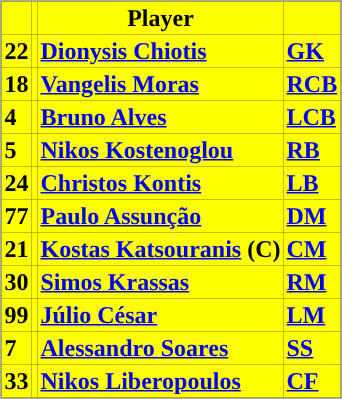<table class="toccolours" border="0" cellpadding="2" cellspacing="0" align="center" style="margin: 0.5em 0 1em 1em; background: #000000; border: 1px #aaaaaa solid;">
<tr bgcolor=#FFFF00>
<th></th>
<th></th>
<th>Player</th>
<th></th>
</tr>
<tr bgcolor=#FFFF00>
<td><strong>22</strong></td>
<td></td>
<td><a href='#'><span><strong>Dionysis Chiotis</strong></span></a></td>
<td><a href='#'><strong>GK</strong></a></td>
</tr>
<tr bgcolor=#FFFF00>
<td><strong>18</strong></td>
<td></td>
<td><a href='#'><span><strong>Vangelis Moras</strong></span></a></td>
<td><a href='#'><strong>RCB</strong></a></td>
</tr>
<tr bgcolor=#FFFF00>
<td><strong>4</strong></td>
<td></td>
<td><a href='#'><span><strong>Bruno Alves</strong></span></a></td>
<td><a href='#'><strong>LCB</strong></a></td>
</tr>
<tr bgcolor=#FFFF00>
<td><strong>5</strong></td>
<td></td>
<td><a href='#'><span><strong>Nikos Kostenoglou</strong></span></a></td>
<td><a href='#'><strong>RB</strong></a></td>
</tr>
<tr bgcolor=#FFFF00>
<td><strong>24</strong></td>
<td></td>
<td><a href='#'><span><strong>Christos Kontis</strong></span></a></td>
<td><a href='#'><strong>LB</strong></a></td>
</tr>
<tr bgcolor=#FFFF00>
<td><strong>77</strong></td>
<td></td>
<td><a href='#'><span><strong>Paulo Assunção</strong></span></a></td>
<td><a href='#'><strong>DM</strong></a></td>
</tr>
<tr bgcolor=#FFFF00>
<td><strong>21</strong></td>
<td></td>
<td><a href='#'><span><strong>Kostas Katsouranis</strong></span></a> <strong>(C)</strong></td>
<td><a href='#'><strong>CM</strong></a></td>
</tr>
<tr bgcolor=#FFFF00>
<td><strong>30</strong></td>
<td></td>
<td><a href='#'><span><strong>Simos Krassas</strong></span></a></td>
<td><a href='#'><strong>RM</strong></a></td>
</tr>
<tr bgcolor=#FFFF00>
<td><strong>99</strong></td>
<td></td>
<td><a href='#'><span><strong>Júlio César</strong></span></a></td>
<td><a href='#'><strong>LM</strong></a></td>
</tr>
<tr bgcolor=#FFFF00>
<td><strong>7</strong></td>
<td></td>
<td><a href='#'><span><strong>Alessandro Soares</strong></span></a></td>
<td><a href='#'><strong>SS</strong></a></td>
</tr>
<tr bgcolor=#FFFF00>
<td><strong>33</strong></td>
<td></td>
<td><a href='#'><span><strong>Nikos Liberopoulos</strong></span></a></td>
<td><a href='#'><strong>CF</strong></a></td>
</tr>
</table>
